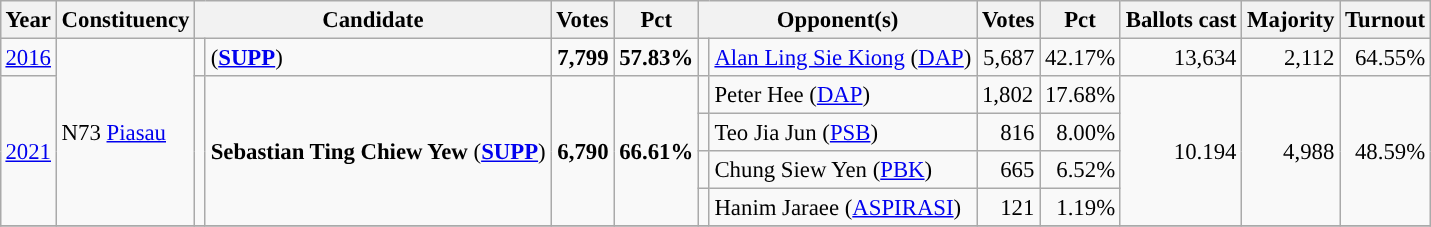<table class="wikitable" style="margin:0.5em ; font-size:95%">
<tr>
<th>Year</th>
<th>Constituency</th>
<th colspan=2>Candidate</th>
<th>Votes</th>
<th>Pct</th>
<th colspan=2>Opponent(s)</th>
<th>Votes</th>
<th>Pct</th>
<th>Ballots cast</th>
<th>Majority</th>
<th>Turnout</th>
</tr>
<tr>
<td><a href='#'>2016</a></td>
<td rowspan="5">N73 <a href='#'>Piasau</a></td>
<td></td>
<td> (<a href='#'><strong>SUPP</strong></a>)</td>
<td style="text-align:right;"><strong>7,799</strong></td>
<td><strong>57.83%</strong></td>
<td></td>
<td><a href='#'>Alan Ling Sie Kiong</a> (<a href='#'>DAP</a>)</td>
<td style="text-align:right;">5,687</td>
<td style="text-align:right;">42.17%</td>
<td style="text-align:right;">13,634</td>
<td style="text-align:right;">2,112</td>
<td style="text-align:right;">64.55%</td>
</tr>
<tr>
<td rowspan="4"><a href='#'>2021</a></td>
<td rowspan="4" ></td>
<td rowspan="4"><strong>Sebastian Ting Chiew Yew</strong> (<a href='#'><strong>SUPP</strong></a>)</td>
<td rowspan="4" style="text-align:right;"><strong>6,790</strong></td>
<td rowspan="4" style="text-align:right;"><strong>66.61%</strong></td>
<td></td>
<td>Peter Hee (<a href='#'>DAP</a>)</td>
<td>1,802</td>
<td>17.68%</td>
<td rowspan="4" style="text-align:right;">10.194</td>
<td rowspan="4" style="text-align:right;">4,988</td>
<td rowspan="4" style="text-align:right;">48.59%</td>
</tr>
<tr>
<td></td>
<td>Teo Jia Jun (<a href='#'>PSB</a>)</td>
<td style="text-align:right;">816</td>
<td style="text-align:right;">8.00%</td>
</tr>
<tr>
<td></td>
<td>Chung Siew Yen (<a href='#'>PBK</a>)</td>
<td style="text-align:right;">665</td>
<td style="text-align:right;">6.52%</td>
</tr>
<tr>
<td></td>
<td>Hanim Jaraee (<a href='#'>ASPIRASI</a>)</td>
<td style="text-align:right;">121</td>
<td style="text-align:right;">1.19%</td>
</tr>
<tr>
</tr>
</table>
